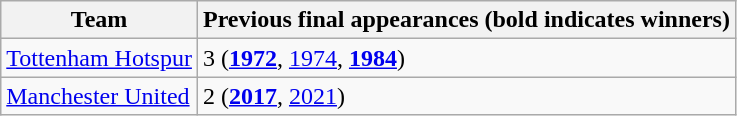<table class="wikitable plainrowheaders">
<tr>
<th scope="col">Team</th>
<th scope="col">Previous final appearances (bold indicates winners)</th>
</tr>
<tr>
<td> <a href='#'>Tottenham Hotspur</a></td>
<td>3 (<strong><a href='#'>1972</a></strong>, <a href='#'>1974</a>, <strong><a href='#'>1984</a></strong>)</td>
</tr>
<tr>
<td> <a href='#'>Manchester United</a></td>
<td>2 (<strong><a href='#'>2017</a></strong>, <a href='#'>2021</a>)</td>
</tr>
</table>
